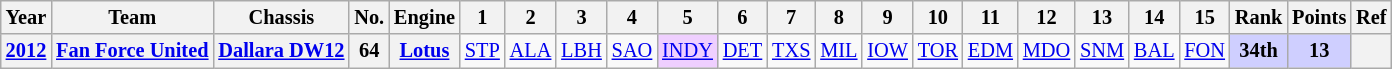<table class="wikitable" style="text-align:center; font-size:85%">
<tr>
<th>Year</th>
<th>Team</th>
<th>Chassis</th>
<th>No.</th>
<th>Engine</th>
<th>1</th>
<th>2</th>
<th>3</th>
<th>4</th>
<th>5</th>
<th>6</th>
<th>7</th>
<th>8</th>
<th>9</th>
<th>10</th>
<th>11</th>
<th>12</th>
<th>13</th>
<th>14</th>
<th>15</th>
<th>Rank</th>
<th>Points</th>
<th>Ref</th>
</tr>
<tr>
<th><a href='#'>2012</a></th>
<th nowrap><a href='#'>Fan Force United</a></th>
<th nowrap><a href='#'>Dallara DW12</a></th>
<th>64</th>
<th><a href='#'>Lotus</a></th>
<td><a href='#'>STP</a></td>
<td><a href='#'>ALA</a></td>
<td><a href='#'>LBH</a></td>
<td><a href='#'>SAO</a></td>
<td style="background:#EFCFFF;"><a href='#'>INDY</a><br></td>
<td><a href='#'>DET</a></td>
<td><a href='#'>TXS</a></td>
<td><a href='#'>MIL</a></td>
<td><a href='#'>IOW</a></td>
<td><a href='#'>TOR</a></td>
<td><a href='#'>EDM</a></td>
<td><a href='#'>MDO</a></td>
<td><a href='#'>SNM</a></td>
<td><a href='#'>BAL</a></td>
<td><a href='#'>FON</a></td>
<th style="background:#CFCFFF;">34th</th>
<th style="background:#CFCFFF;">13</th>
<th></th>
</tr>
</table>
